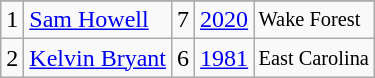<table class="wikitable">
<tr>
</tr>
<tr>
<td>1</td>
<td><a href='#'>Sam Howell</a></td>
<td><abbr>7</abbr></td>
<td><a href='#'>2020</a></td>
<td style="font-size:85%;">Wake Forest</td>
</tr>
<tr>
<td>2</td>
<td><a href='#'>Kelvin Bryant</a></td>
<td><abbr>6</abbr></td>
<td><a href='#'>1981</a></td>
<td style="font-size:85%;">East Carolina</td>
</tr>
</table>
